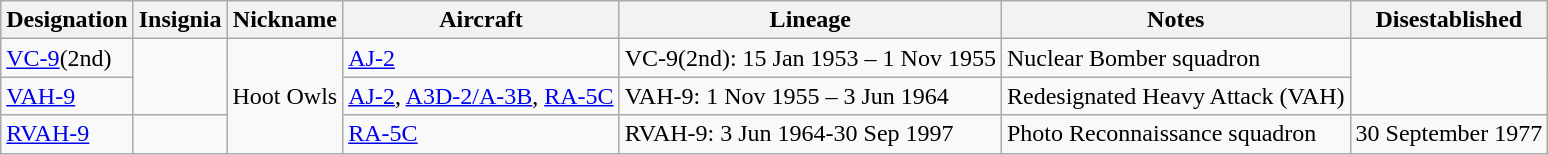<table class="wikitable">
<tr>
<th>Designation</th>
<th>Insignia</th>
<th>Nickname</th>
<th>Aircraft</th>
<th>Lineage</th>
<th>Notes</th>
<th>Disestablished</th>
</tr>
<tr>
<td><a href='#'>VC-9</a>(2nd)</td>
<td Rowspan="2"></td>
<td Rowspan="3">Hoot Owls</td>
<td><a href='#'>AJ-2</a></td>
<td style="white-space: nowrap;">VC-9(2nd): 15 Jan 1953 – 1 Nov 1955</td>
<td>Nuclear Bomber squadron</td>
</tr>
<tr>
<td><a href='#'>VAH-9</a></td>
<td><a href='#'>AJ-2</a>, <a href='#'>A3D-2/A-3B</a>, <a href='#'>RA-5C</a></td>
<td>VAH-9: 1 Nov 1955 – 3 Jun 1964</td>
<td>Redesignated Heavy Attack (VAH)</td>
</tr>
<tr>
<td><a href='#'>RVAH-9</a></td>
<td></td>
<td><a href='#'>RA-5C</a></td>
<td>RVAH-9: 3 Jun 1964-30 Sep 1997</td>
<td>Photo Reconnaissance squadron</td>
<td>30 September 1977</td>
</tr>
</table>
